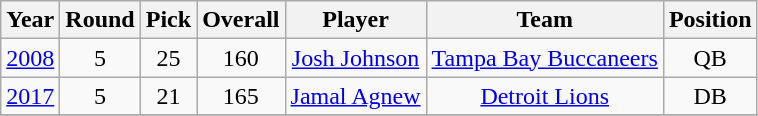<table class="wikitable sortable" style="text-align: center;">
<tr>
<th>Year</th>
<th>Round</th>
<th>Pick</th>
<th>Overall</th>
<th>Player</th>
<th>Team</th>
<th>Position</th>
</tr>
<tr>
<td><a href='#'>2008</a></td>
<td>5</td>
<td>25</td>
<td>160</td>
<td><a href='#'>Josh Johnson</a></td>
<td><a href='#'>Tampa Bay Buccaneers</a></td>
<td>QB</td>
</tr>
<tr>
<td><a href='#'>2017</a></td>
<td>5</td>
<td>21</td>
<td>165</td>
<td><a href='#'>Jamal Agnew</a></td>
<td><a href='#'>Detroit Lions</a></td>
<td>DB</td>
</tr>
<tr>
</tr>
</table>
